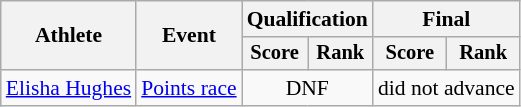<table class="wikitable" style="font-size:90%">
<tr>
<th rowspan="2">Athlete</th>
<th rowspan="2">Event</th>
<th colspan=2>Qualification</th>
<th colspan=2>Final</th>
</tr>
<tr style="font-size:95%">
<th>Score</th>
<th>Rank</th>
<th>Score</th>
<th>Rank</th>
</tr>
<tr align=center>
<td align=left><a href='#'>Elisha Hughes</a></td>
<td align=left><a href='#'>Points race</a></td>
<td colspan=2>DNF</td>
<td colspan=2>did not advance</td>
</tr>
</table>
